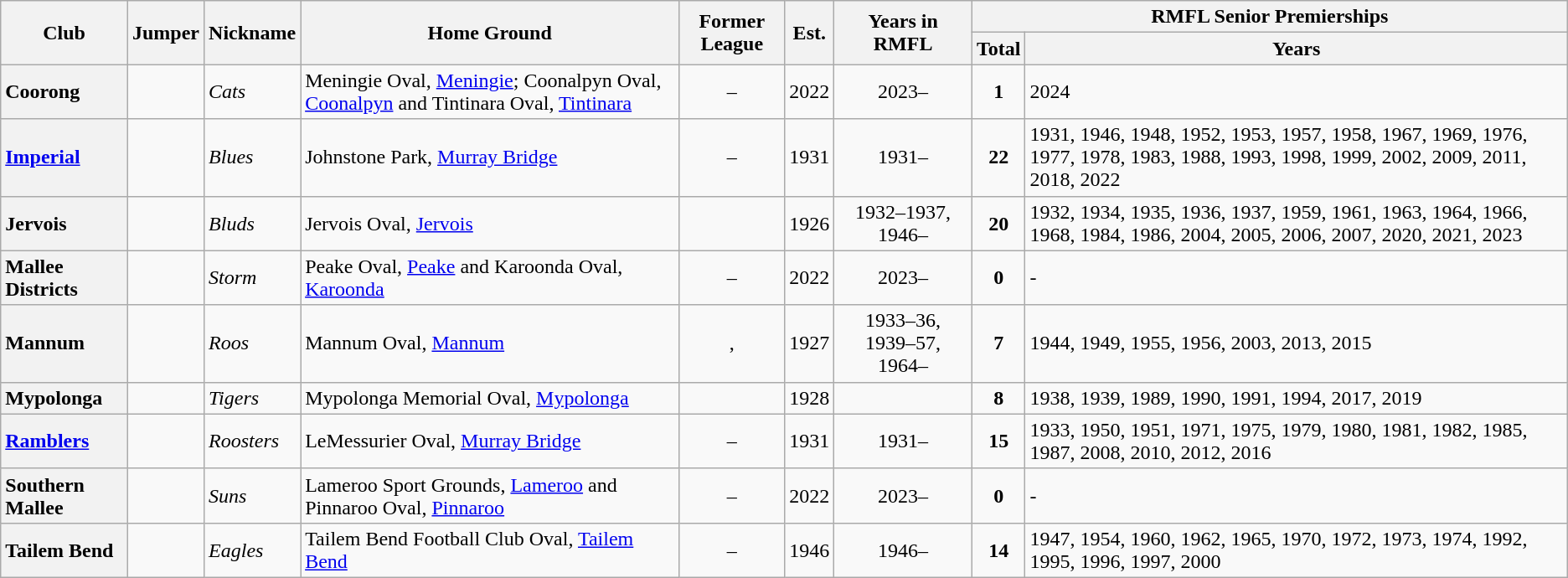<table class="wikitable sortable">
<tr>
<th rowspan="2">Club</th>
<th rowspan="2">Jumper</th>
<th rowspan="2">Nickname</th>
<th rowspan="2">Home Ground</th>
<th rowspan="2">Former League</th>
<th rowspan="2">Est.</th>
<th rowspan="2">Years in RMFL</th>
<th colspan="2">RMFL Senior Premierships</th>
</tr>
<tr>
<th>Total</th>
<th>Years</th>
</tr>
<tr>
<th style="text-align:left">Coorong</th>
<td></td>
<td><em>Cats</em></td>
<td>Meningie Oval, <a href='#'>Meningie</a>; Coonalpyn Oval, <a href='#'>Coonalpyn</a> and Tintinara Oval, <a href='#'>Tintinara</a></td>
<td align="center">–</td>
<td align="center">2022</td>
<td align="center">2023–</td>
<td align="center"><strong>1</strong></td>
<td>2024</td>
</tr>
<tr>
<th style="text-align:left"><a href='#'>Imperial</a></th>
<td></td>
<td><em>Blues</em></td>
<td>Johnstone Park, <a href='#'>Murray Bridge</a></td>
<td align="center">–</td>
<td align="center">1931</td>
<td align="center">1931–</td>
<td align="center"><strong>22</strong></td>
<td>1931, 1946, 1948, 1952, 1953, 1957, 1958, 1967, 1969, 1976, 1977, 1978, 1983, 1988, 1993, 1998, 1999, 2002, 2009, 2011, 2018, 2022</td>
</tr>
<tr>
<th style="text-align:left">Jervois</th>
<td></td>
<td><em>Bluds</em></td>
<td>Jervois Oval, <a href='#'>Jervois</a></td>
<td align="center"></td>
<td align="center">1926</td>
<td align="center">1932–1937, 1946–</td>
<td align="center"><strong>20</strong></td>
<td>1932, 1934, 1935, 1936, 1937, 1959, 1961, 1963, 1964, 1966, 1968, 1984, 1986, 2004, 2005, 2006, 2007, 2020, 2021, 2023</td>
</tr>
<tr>
<th style="text-align:left">Mallee Districts</th>
<td></td>
<td><em>Storm</em></td>
<td>Peake Oval, <a href='#'>Peake</a> and Karoonda Oval, <a href='#'>Karoonda</a></td>
<td align="center">–</td>
<td align="center">2022</td>
<td align="center">2023–</td>
<td align="center"><strong>0</strong></td>
<td>-</td>
</tr>
<tr>
<th style="text-align:left">Mannum</th>
<td></td>
<td><em>Roos</em></td>
<td>Mannum Oval, <a href='#'>Mannum</a></td>
<td align="center">, </td>
<td align="center">1927</td>
<td align="center">1933–36, 1939–57, 1964–</td>
<td align="center"><strong>7</strong></td>
<td>1944, 1949, 1955, 1956, 2003, 2013, 2015</td>
</tr>
<tr>
<th style="text-align:left">Mypolonga</th>
<td></td>
<td><em>Tigers</em></td>
<td>Mypolonga Memorial Oval, <a href='#'>Mypolonga</a></td>
<td align="center"></td>
<td align="center">1928</td>
<td align="center"></td>
<td align="center"><strong>8</strong></td>
<td>1938, 1939, 1989, 1990, 1991, 1994, 2017, 2019</td>
</tr>
<tr>
<th style="text-align:left"><a href='#'>Ramblers</a></th>
<td></td>
<td><em>Roosters</em></td>
<td>LeMessurier Oval, <a href='#'>Murray Bridge</a></td>
<td align="center">–</td>
<td align="center">1931</td>
<td align="center">1931–</td>
<td align="center"><strong>15</strong></td>
<td>1933, 1950, 1951, 1971, 1975, 1979, 1980, 1981, 1982, 1985, 1987, 2008, 2010, 2012, 2016</td>
</tr>
<tr>
<th style="text-align:left">Southern Mallee</th>
<td></td>
<td><em>Suns</em></td>
<td>Lameroo Sport Grounds, <a href='#'>Lameroo</a> and Pinnaroo Oval, <a href='#'>Pinnaroo</a></td>
<td align="center">–</td>
<td align="center">2022</td>
<td align="center">2023–</td>
<td align="center"><strong>0</strong></td>
<td>-</td>
</tr>
<tr>
<th style="text-align:left">Tailem Bend</th>
<td></td>
<td><em>Eagles</em></td>
<td>Tailem Bend Football Club Oval, <a href='#'>Tailem Bend</a></td>
<td align="center">–</td>
<td align="center">1946</td>
<td align="center">1946–</td>
<td align="center"><strong>14</strong></td>
<td>1947, 1954, 1960, 1962, 1965, 1970, 1972, 1973, 1974, 1992, 1995, 1996, 1997, 2000</td>
</tr>
</table>
